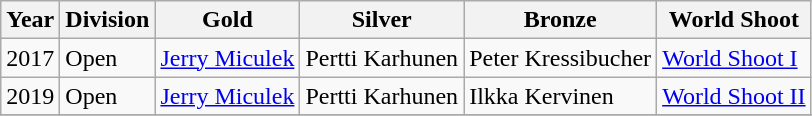<table class="wikitable sortable" style="text-align: left;">
<tr>
<th>Year</th>
<th>Division</th>
<th> Gold</th>
<th> Silver</th>
<th> Bronze</th>
<th>World Shoot</th>
</tr>
<tr>
<td>2017</td>
<td>Open</td>
<td> <a href='#'>Jerry Miculek</a></td>
<td> Pertti Karhunen</td>
<td> Peter Kressibucher</td>
<td><a href='#'>World Shoot I</a></td>
</tr>
<tr>
<td>2019</td>
<td>Open</td>
<td> <a href='#'>Jerry Miculek</a></td>
<td> Pertti Karhunen</td>
<td> Ilkka Kervinen</td>
<td><a href='#'>World Shoot II</a></td>
</tr>
<tr>
</tr>
</table>
